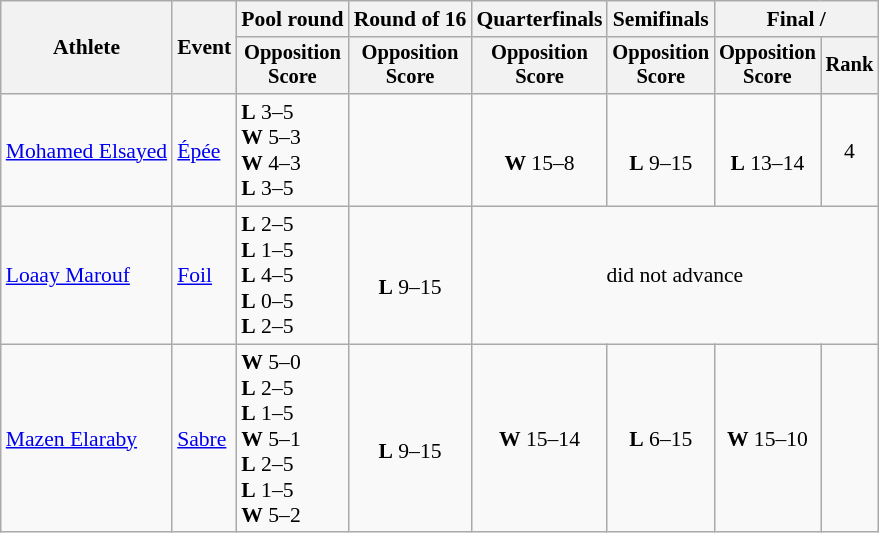<table class=wikitable style="font-size:90%">
<tr>
<th rowspan=2>Athlete</th>
<th rowspan=2>Event</th>
<th>Pool round</th>
<th>Round of 16</th>
<th>Quarterfinals</th>
<th>Semifinals</th>
<th colspan=2>Final / </th>
</tr>
<tr style="font-size:95%">
<th>Opposition<br>Score</th>
<th>Opposition<br>Score</th>
<th>Opposition<br>Score</th>
<th>Opposition<br>Score</th>
<th>Opposition<br>Score</th>
<th>Rank</th>
</tr>
<tr align=center>
<td align=left><a href='#'>Mohamed Elsayed</a></td>
<td align=left><a href='#'>Épée</a></td>
<td align=left> <strong>L</strong> 3–5<br> <strong>W</strong> 5–3<br> <strong>W</strong> 4–3<br> <strong>L</strong> 3–5</td>
<td></td>
<td><br><strong>W</strong> 15–8</td>
<td><br><strong>L</strong> 9–15</td>
<td><br><strong>L</strong> 13–14</td>
<td>4</td>
</tr>
<tr align=center>
<td align=left><a href='#'>Loaay Marouf</a></td>
<td align=left><a href='#'>Foil</a></td>
<td align=left> <strong>L</strong> 2–5<br> <strong>L</strong> 1–5<br> <strong>L</strong> 4–5<br> <strong>L</strong> 0–5<br> <strong>L</strong> 2–5</td>
<td> <br><strong>L</strong> 9–15</td>
<td colspan=4>did not advance</td>
</tr>
<tr align=center>
<td align=left><a href='#'>Mazen Elaraby</a></td>
<td align=left><a href='#'>Sabre</a></td>
<td align=left> <strong>W</strong> 5–0<br> <strong>L</strong> 2–5<br> <strong>L</strong> 1–5<br> <strong>W</strong> 5–1<br> <strong>L</strong> 2–5<br> <strong>L</strong> 1–5<br> <strong>W</strong> 5–2</td>
<td> <br><strong>L</strong> 9–15</td>
<td> <strong>W</strong> 15–14</td>
<td> <strong>L</strong> 6–15</td>
<td> <strong>W</strong> 15–10</td>
<td></td>
</tr>
</table>
